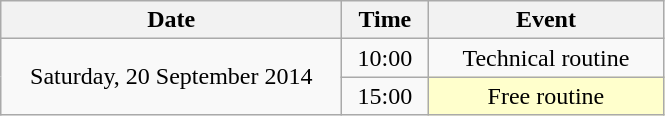<table class = "wikitable" style="text-align:center;">
<tr>
<th width=220>Date</th>
<th width=50>Time</th>
<th width=150>Event</th>
</tr>
<tr>
<td rowspan=2>Saturday, 20 September 2014</td>
<td>10:00</td>
<td>Technical routine</td>
</tr>
<tr>
<td>15:00</td>
<td bgcolor=ffffcc>Free routine</td>
</tr>
</table>
